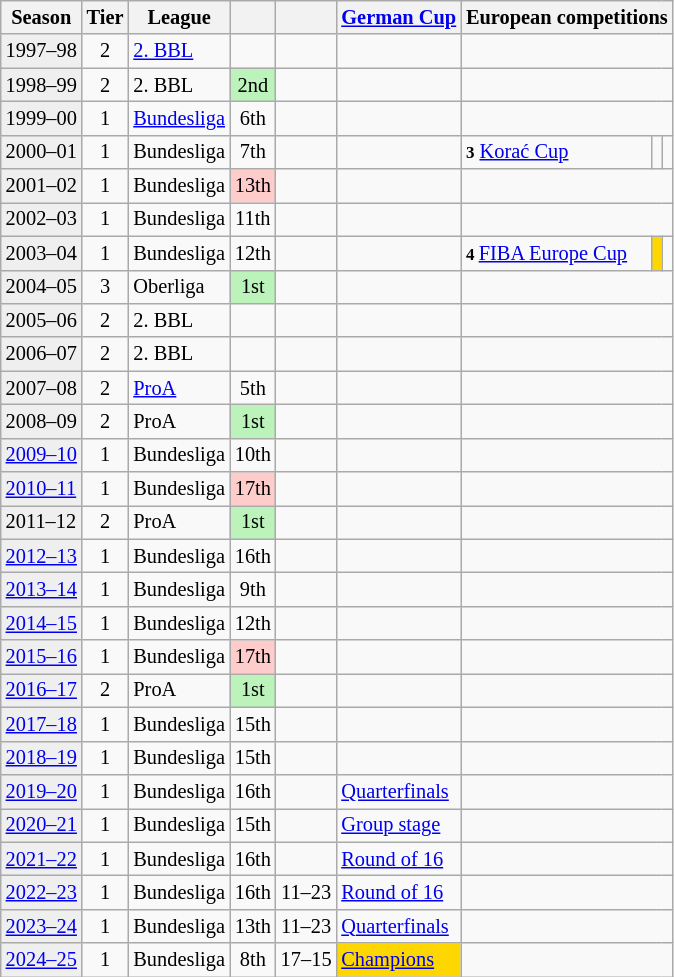<table class="wikitable" style="font-size:85%">
<tr>
<th>Season</th>
<th>Tier</th>
<th>League</th>
<th></th>
<th></th>
<th><a href='#'>German Cup</a></th>
<th colspan=3>European competitions</th>
</tr>
<tr>
<td style="background:#efefef;">1997–98</td>
<td align="center">2</td>
<td><a href='#'>2. BBL</a></td>
<td align="center"></td>
<td></td>
<td></td>
<td colspan=3></td>
</tr>
<tr>
<td style="background:#efefef;">1998–99</td>
<td align="center">2</td>
<td>2. BBL</td>
<td style="background:#BBF3BB" align="center">2nd</td>
<td></td>
<td></td>
<td colspan=3></td>
</tr>
<tr>
<td style="background:#efefef;">1999–00</td>
<td align="center">1</td>
<td><a href='#'>Bundesliga</a></td>
<td align="center">6th</td>
<td></td>
<td></td>
<td colspan=3></td>
</tr>
<tr>
<td style="background:#efefef;">2000–01</td>
<td align="center">1</td>
<td>Bundesliga</td>
<td align="center">7th</td>
<td></td>
<td></td>
<td><small><strong>3</strong></small> <a href='#'>Korać Cup</a></td>
<td></td>
<td></td>
</tr>
<tr>
<td style="background:#efefef;">2001–02</td>
<td align="center">1</td>
<td>Bundesliga</td>
<td align="center" bgcolor=#fcc>13th</td>
<td></td>
<td></td>
<td colspan=3></td>
</tr>
<tr>
<td style="background:#efefef;">2002–03</td>
<td align="center">1</td>
<td>Bundesliga</td>
<td align="center">11th</td>
<td></td>
<td></td>
<td colspan=3></td>
</tr>
<tr>
<td style="background:#efefef;">2003–04</td>
<td align="center">1</td>
<td>Bundesliga</td>
<td align="center">12th</td>
<td></td>
<td></td>
<td><small><strong>4</strong> </small> <a href='#'>FIBA Europe Cup</a></td>
<td bgcolor=gold></td>
<td></td>
</tr>
<tr>
<td style="background:#efefef;">2004–05</td>
<td align="center">3</td>
<td>Oberliga</td>
<td style="background:#BBF3BB" align="center">1st</td>
<td></td>
<td></td>
<td colspan=3></td>
</tr>
<tr>
<td style="background:#efefef;">2005–06</td>
<td align="center">2</td>
<td>2. BBL</td>
<td align="center"></td>
<td></td>
<td></td>
<td colspan=3></td>
</tr>
<tr>
<td style="background:#efefef;">2006–07</td>
<td align="center">2</td>
<td>2. BBL</td>
<td align="center"></td>
<td></td>
<td></td>
<td colspan=3></td>
</tr>
<tr>
<td style="background:#efefef;">2007–08</td>
<td align="center">2</td>
<td><a href='#'>ProA</a></td>
<td align="center">5th</td>
<td></td>
<td></td>
<td colspan=3></td>
</tr>
<tr>
<td style="background:#efefef;">2008–09</td>
<td align="center">2</td>
<td>ProA</td>
<td style="background:#BBF3BB" align="center">1st</td>
<td></td>
<td></td>
<td colspan=3></td>
</tr>
<tr>
<td style="background:#efefef;"><a href='#'>2009–10</a></td>
<td align="center">1</td>
<td>Bundesliga</td>
<td align="center">10th</td>
<td></td>
<td></td>
<td colspan=3></td>
</tr>
<tr>
<td style="background:#efefef;"><a href='#'>2010–11</a></td>
<td align="center">1</td>
<td>Bundesliga</td>
<td align="center" bgcolor=#fcc>17th</td>
<td></td>
<td></td>
<td colspan=3></td>
</tr>
<tr>
<td style="background:#efefef;">2011–12</td>
<td align="center">2</td>
<td>ProA</td>
<td style="background:#BBF3BB" align="center">1st</td>
<td></td>
<td></td>
<td colspan=3></td>
</tr>
<tr>
<td style="background:#efefef;"><a href='#'>2012–13</a></td>
<td align="center">1</td>
<td>Bundesliga</td>
<td align="center">16th</td>
<td></td>
<td></td>
<td colspan=3></td>
</tr>
<tr>
<td style="background:#efefef;"><a href='#'>2013–14</a></td>
<td align="center">1</td>
<td>Bundesliga</td>
<td align="center">9th</td>
<td></td>
<td></td>
<td colspan=3></td>
</tr>
<tr>
<td style="background:#efefef;"><a href='#'>2014–15</a></td>
<td align="center">1</td>
<td>Bundesliga</td>
<td align="center">12th</td>
<td></td>
<td></td>
<td colspan=3></td>
</tr>
<tr>
<td style="background:#efefef;"><a href='#'>2015–16</a></td>
<td align="center">1</td>
<td>Bundesliga</td>
<td align="center" bgcolor=#fcc>17th</td>
<td></td>
<td></td>
<td colspan=3></td>
</tr>
<tr>
<td style="background:#efefef;"><a href='#'>2016–17</a></td>
<td align="center">2</td>
<td>ProA</td>
<td style="background:#BBF3BB" align="center">1st</td>
<td></td>
<td></td>
<td colspan=3></td>
</tr>
<tr>
<td style="background:#efefef;"><a href='#'>2017–18</a></td>
<td align="center">1</td>
<td>Bundesliga</td>
<td align="center">15th</td>
<td></td>
<td></td>
<td colspan=3></td>
</tr>
<tr>
<td style="background:#efefef;"><a href='#'>2018–19</a></td>
<td align="center">1</td>
<td>Bundesliga</td>
<td align="center">15th</td>
<td></td>
<td></td>
<td colspan=3></td>
</tr>
<tr>
<td style="background:#efefef;"><a href='#'>2019–20</a></td>
<td align="center">1</td>
<td>Bundesliga</td>
<td align="center">16th</td>
<td></td>
<td><a href='#'>Quarterfinals</a></td>
<td colspan=3></td>
</tr>
<tr>
<td style="background:#efefef;"><a href='#'>2020–21</a></td>
<td align="center">1</td>
<td>Bundesliga</td>
<td align="center">15th</td>
<td></td>
<td><a href='#'>Group stage</a></td>
<td colspan=3></td>
</tr>
<tr>
<td style="background:#efefef;"><a href='#'>2021–22</a></td>
<td align="center">1</td>
<td>Bundesliga</td>
<td align="center">16th</td>
<td></td>
<td><a href='#'>Round of 16</a></td>
<td colspan=3></td>
</tr>
<tr>
<td style="background:#efefef;"><a href='#'>2022–23</a></td>
<td align="center">1</td>
<td>Bundesliga</td>
<td align="center">16th</td>
<td align="center">11–23</td>
<td><a href='#'>Round of 16</a></td>
<td colspan=3></td>
</tr>
<tr>
<td style="background:#efefef;"><a href='#'>2023–24</a></td>
<td align="center">1</td>
<td>Bundesliga</td>
<td align="center">13th</td>
<td align="center">11–23</td>
<td><a href='#'>Quarterfinals</a></td>
<td colspan=3></td>
</tr>
<tr>
<td style="background:#efefef;"><a href='#'>2024–25</a></td>
<td align="center">1</td>
<td>Bundesliga</td>
<td align="center">8th</td>
<td align="center">17–15</td>
<td bgcolor=gold><a href='#'>Champions</a></td>
<td colspan=3></td>
</tr>
</table>
